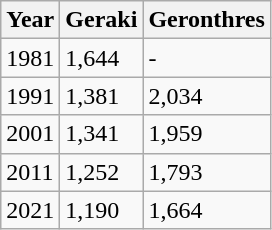<table class=wikitable>
<tr>
<th>Year</th>
<th>Geraki</th>
<th>Geronthres</th>
</tr>
<tr>
<td>1981</td>
<td>1,644</td>
<td>-</td>
</tr>
<tr>
<td>1991</td>
<td>1,381</td>
<td>2,034</td>
</tr>
<tr>
<td>2001</td>
<td>1,341</td>
<td>1,959</td>
</tr>
<tr>
<td>2011</td>
<td>1,252</td>
<td>1,793</td>
</tr>
<tr>
<td>2021</td>
<td>1,190</td>
<td>1,664</td>
</tr>
</table>
